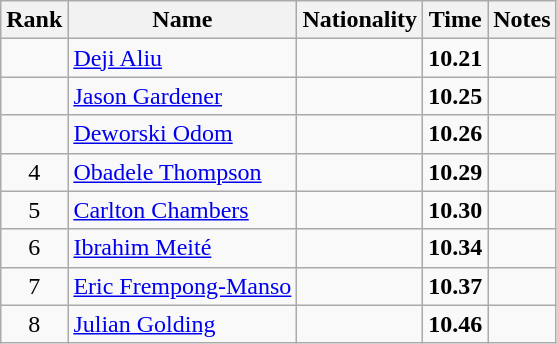<table class="wikitable sortable" style="text-align:center">
<tr>
<th>Rank</th>
<th>Name</th>
<th>Nationality</th>
<th>Time</th>
<th>Notes</th>
</tr>
<tr>
<td></td>
<td align=left><a href='#'>Deji Aliu</a></td>
<td align=left></td>
<td><strong>10.21</strong></td>
<td></td>
</tr>
<tr>
<td></td>
<td align=left><a href='#'>Jason Gardener</a></td>
<td align=left></td>
<td><strong>10.25</strong></td>
<td></td>
</tr>
<tr>
<td></td>
<td align=left><a href='#'>Deworski Odom</a></td>
<td align=left></td>
<td><strong>10.26</strong></td>
<td></td>
</tr>
<tr>
<td>4</td>
<td align=left><a href='#'>Obadele Thompson</a></td>
<td align=left></td>
<td><strong>10.29</strong></td>
<td></td>
</tr>
<tr>
<td>5</td>
<td align=left><a href='#'>Carlton Chambers</a></td>
<td align=left></td>
<td><strong>10.30</strong></td>
<td></td>
</tr>
<tr>
<td>6</td>
<td align=left><a href='#'>Ibrahim Meité</a></td>
<td align=left></td>
<td><strong>10.34</strong></td>
<td></td>
</tr>
<tr>
<td>7</td>
<td align=left><a href='#'>Eric Frempong-Manso</a></td>
<td align=left></td>
<td><strong>10.37</strong></td>
<td></td>
</tr>
<tr>
<td>8</td>
<td align=left><a href='#'>Julian Golding</a></td>
<td align=left></td>
<td><strong>10.46</strong></td>
<td></td>
</tr>
</table>
